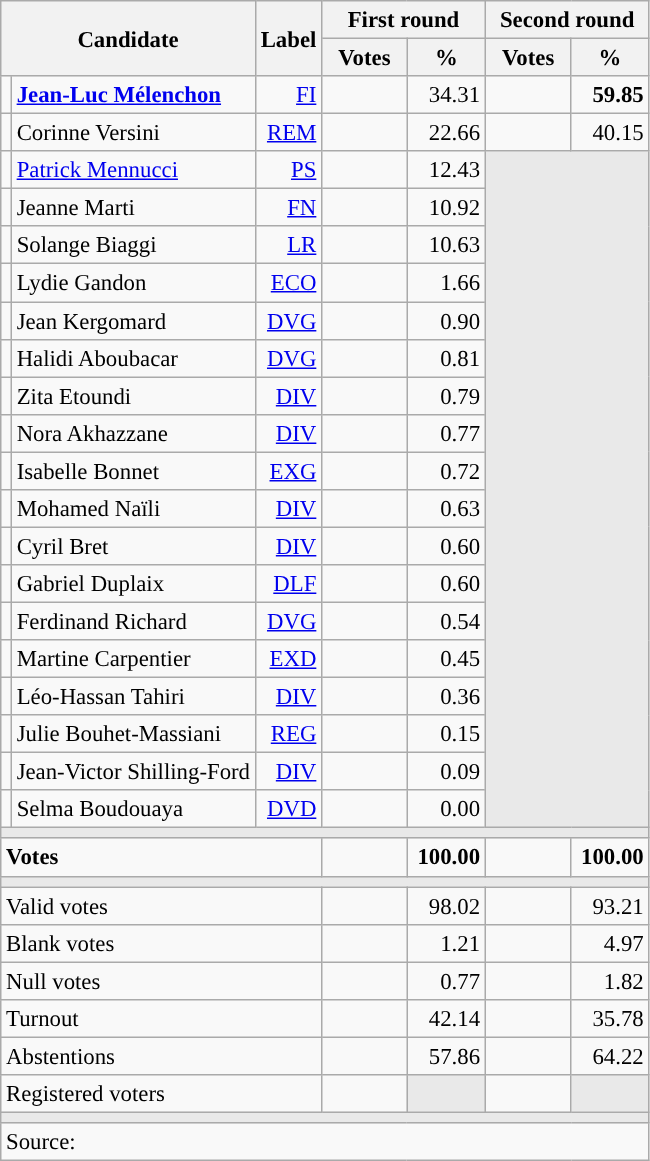<table class="wikitable" style="text-align:right;font-size:95%;">
<tr>
<th rowspan="2" colspan="2">Candidate</th>
<th rowspan="2">Label</th>
<th colspan="2">First round</th>
<th colspan="2">Second round</th>
</tr>
<tr>
<th style="width:50px;">Votes</th>
<th style="width:45px;">%</th>
<th style="width:50px;">Votes</th>
<th style="width:45px;">%</th>
</tr>
<tr>
<td style="color:inherit;background:"></td>
<td style="text-align:left;"><strong><a href='#'>Jean-Luc Mélenchon</a></strong></td>
<td><a href='#'>FI</a></td>
<td></td>
<td>34.31</td>
<td><strong></strong></td>
<td><strong>59.85</strong></td>
</tr>
<tr>
<td style="color:inherit;background:"></td>
<td style="text-align:left;">Corinne Versini</td>
<td><a href='#'>REM</a></td>
<td></td>
<td>22.66</td>
<td></td>
<td>40.15</td>
</tr>
<tr>
<td style="color:inherit;background:"></td>
<td style="text-align:left;"><a href='#'>Patrick Mennucci</a></td>
<td><a href='#'>PS</a></td>
<td></td>
<td>12.43</td>
<td colspan="2" rowspan="18" style="background:#E9E9E9;"></td>
</tr>
<tr>
<td style="color:inherit;background:"></td>
<td style="text-align:left;">Jeanne Marti</td>
<td><a href='#'>FN</a></td>
<td></td>
<td>10.92</td>
</tr>
<tr>
<td style="color:inherit;background:"></td>
<td style="text-align:left;">Solange Biaggi</td>
<td><a href='#'>LR</a></td>
<td></td>
<td>10.63</td>
</tr>
<tr>
<td style="color:inherit;background:"></td>
<td style="text-align:left;">Lydie Gandon</td>
<td><a href='#'>ECO</a></td>
<td></td>
<td>1.66</td>
</tr>
<tr>
<td style="color:inherit;background:"></td>
<td style="text-align:left;">Jean Kergomard</td>
<td><a href='#'>DVG</a></td>
<td></td>
<td>0.90</td>
</tr>
<tr>
<td style="color:inherit;background:"></td>
<td style="text-align:left;">Halidi Aboubacar</td>
<td><a href='#'>DVG</a></td>
<td></td>
<td>0.81</td>
</tr>
<tr>
<td style="color:inherit;background:"></td>
<td style="text-align:left;">Zita Etoundi</td>
<td><a href='#'>DIV</a></td>
<td></td>
<td>0.79</td>
</tr>
<tr>
<td style="color:inherit;background:"></td>
<td style="text-align:left;">Nora Akhazzane</td>
<td><a href='#'>DIV</a></td>
<td></td>
<td>0.77</td>
</tr>
<tr>
<td style="color:inherit;background:"></td>
<td style="text-align:left;">Isabelle Bonnet</td>
<td><a href='#'>EXG</a></td>
<td></td>
<td>0.72</td>
</tr>
<tr>
<td style="color:inherit;background:"></td>
<td style="text-align:left;">Mohamed Naïli</td>
<td><a href='#'>DIV</a></td>
<td></td>
<td>0.63</td>
</tr>
<tr>
<td style="color:inherit;background:"></td>
<td style="text-align:left;">Cyril Bret</td>
<td><a href='#'>DIV</a></td>
<td></td>
<td>0.60</td>
</tr>
<tr>
<td style="color:inherit;background:"></td>
<td style="text-align:left;">Gabriel Duplaix</td>
<td><a href='#'>DLF</a></td>
<td></td>
<td>0.60</td>
</tr>
<tr>
<td style="color:inherit;background:"></td>
<td style="text-align:left;">Ferdinand Richard</td>
<td><a href='#'>DVG</a></td>
<td></td>
<td>0.54</td>
</tr>
<tr>
<td style="color:inherit;background:"></td>
<td style="text-align:left;">Martine Carpentier</td>
<td><a href='#'>EXD</a></td>
<td></td>
<td>0.45</td>
</tr>
<tr>
<td style="color:inherit;background:"></td>
<td style="text-align:left;">Léo-Hassan Tahiri</td>
<td><a href='#'>DIV</a></td>
<td></td>
<td>0.36</td>
</tr>
<tr>
<td style="color:inherit;background:"></td>
<td style="text-align:left;">Julie Bouhet-Massiani</td>
<td><a href='#'>REG</a></td>
<td></td>
<td>0.15</td>
</tr>
<tr>
<td style="color:inherit;background:"></td>
<td style="text-align:left;">Jean-Victor Shilling-Ford</td>
<td><a href='#'>DIV</a></td>
<td></td>
<td>0.09</td>
</tr>
<tr>
<td style="color:inherit;background:"></td>
<td style="text-align:left;">Selma Boudouaya</td>
<td><a href='#'>DVD</a></td>
<td></td>
<td>0.00</td>
</tr>
<tr>
<td colspan="7" style="background:#E9E9E9;"></td>
</tr>
<tr style="font-weight:bold;">
<td colspan="3" style="text-align:left;">Votes</td>
<td></td>
<td>100.00</td>
<td></td>
<td>100.00</td>
</tr>
<tr>
<td colspan="7" style="background:#E9E9E9;"></td>
</tr>
<tr>
<td colspan="3" style="text-align:left;">Valid votes</td>
<td></td>
<td>98.02</td>
<td></td>
<td>93.21</td>
</tr>
<tr>
<td colspan="3" style="text-align:left;">Blank votes</td>
<td></td>
<td>1.21</td>
<td></td>
<td>4.97</td>
</tr>
<tr>
<td colspan="3" style="text-align:left;">Null votes</td>
<td></td>
<td>0.77</td>
<td></td>
<td>1.82</td>
</tr>
<tr>
<td colspan="3" style="text-align:left;">Turnout</td>
<td></td>
<td>42.14</td>
<td></td>
<td>35.78</td>
</tr>
<tr>
<td colspan="3" style="text-align:left;">Abstentions</td>
<td></td>
<td>57.86</td>
<td></td>
<td>64.22</td>
</tr>
<tr>
<td colspan="3" style="text-align:left;">Registered voters</td>
<td></td>
<td style="background:#E9E9E9;"></td>
<td></td>
<td style="background:#E9E9E9;"></td>
</tr>
<tr>
<td colspan="7" style="background:#E9E9E9;"></td>
</tr>
<tr>
<td colspan="7" style="text-align:left;">Source: </td>
</tr>
</table>
